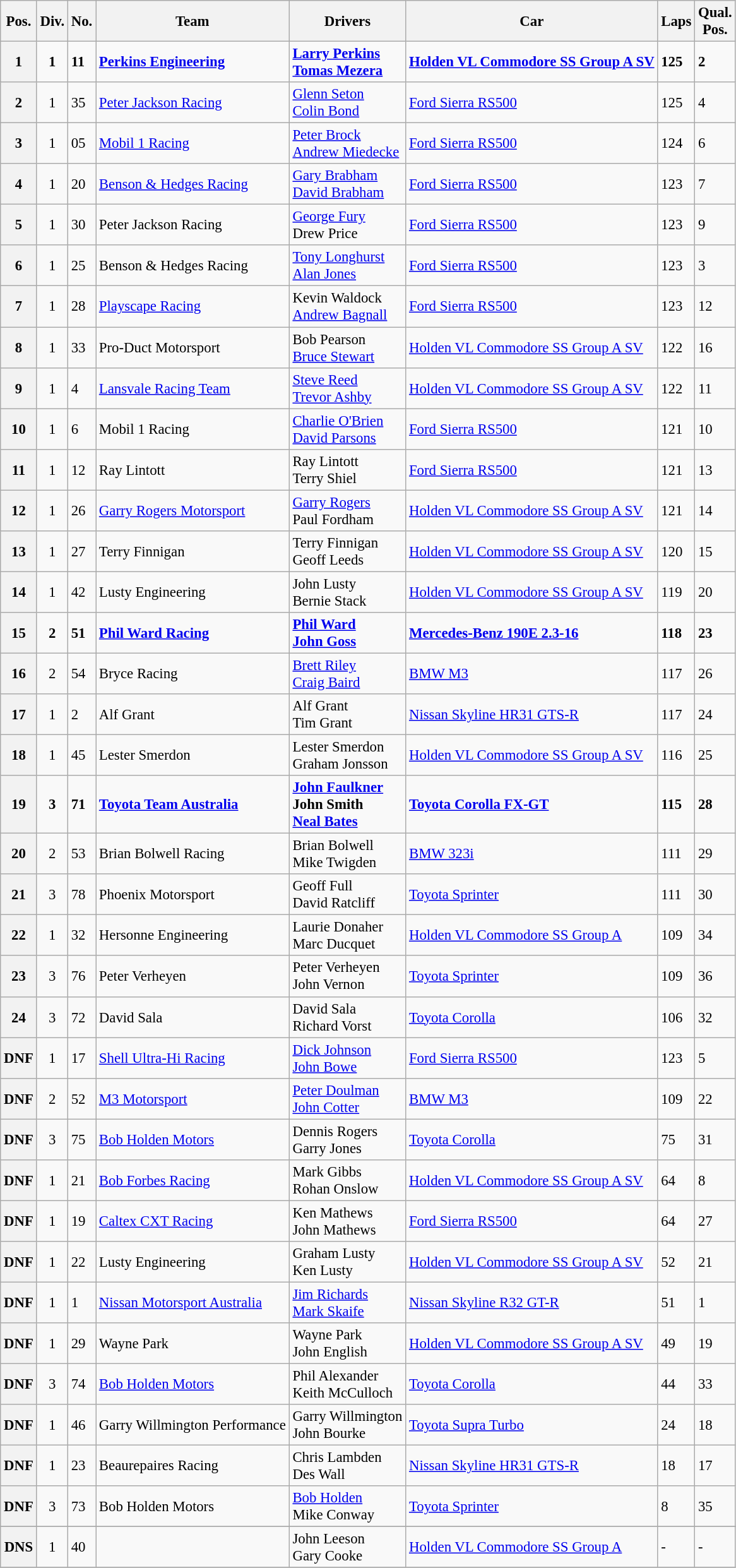<table class="wikitable" style="font-size: 95%;">
<tr>
<th>Pos.</th>
<th>Div.</th>
<th>No.</th>
<th>Team</th>
<th>Drivers</th>
<th>Car</th>
<th>Laps</th>
<th>Qual.<br>Pos.</th>
</tr>
<tr style="font-weight:bold">
<th>1</th>
<td align="center">1</td>
<td>11</td>
<td><a href='#'>Perkins Engineering</a></td>
<td> <a href='#'>Larry Perkins</a><br> <a href='#'>Tomas Mezera</a></td>
<td><a href='#'>Holden VL Commodore SS Group A SV</a></td>
<td>125</td>
<td>2</td>
</tr>
<tr>
<th>2</th>
<td align="center">1</td>
<td>35</td>
<td><a href='#'>Peter Jackson Racing</a></td>
<td> <a href='#'>Glenn Seton</a><br> <a href='#'>Colin Bond</a></td>
<td><a href='#'>Ford Sierra RS500</a></td>
<td>125</td>
<td>4</td>
</tr>
<tr>
<th>3</th>
<td align="center">1</td>
<td>05</td>
<td><a href='#'>Mobil 1 Racing</a></td>
<td> <a href='#'>Peter Brock</a><br> <a href='#'>Andrew Miedecke</a></td>
<td><a href='#'>Ford Sierra RS500</a></td>
<td>124</td>
<td>6</td>
</tr>
<tr>
<th>4</th>
<td align="center">1</td>
<td>20</td>
<td><a href='#'>Benson & Hedges Racing</a></td>
<td> <a href='#'>Gary Brabham</a><br> <a href='#'>David Brabham</a></td>
<td><a href='#'>Ford Sierra RS500</a></td>
<td>123</td>
<td>7</td>
</tr>
<tr>
<th>5</th>
<td align="center">1</td>
<td>30</td>
<td>Peter Jackson Racing</td>
<td> <a href='#'>George Fury</a><br> Drew Price</td>
<td><a href='#'>Ford Sierra RS500</a></td>
<td>123</td>
<td>9</td>
</tr>
<tr>
<th>6</th>
<td align="center">1</td>
<td>25</td>
<td>Benson & Hedges Racing</td>
<td> <a href='#'>Tony Longhurst</a><br> <a href='#'>Alan Jones</a></td>
<td><a href='#'>Ford Sierra RS500</a></td>
<td>123</td>
<td>3</td>
</tr>
<tr>
<th>7</th>
<td align="center">1</td>
<td>28</td>
<td><a href='#'>Playscape Racing</a></td>
<td> Kevin Waldock <br> <a href='#'>Andrew Bagnall</a></td>
<td><a href='#'>Ford Sierra RS500</a></td>
<td>123</td>
<td>12</td>
</tr>
<tr>
<th>8</th>
<td align="center">1</td>
<td>33</td>
<td>Pro-Duct Motorsport</td>
<td> Bob Pearson<br> <a href='#'>Bruce Stewart</a></td>
<td><a href='#'>Holden VL Commodore SS Group A SV</a></td>
<td>122</td>
<td>16</td>
</tr>
<tr>
<th>9</th>
<td align="center">1</td>
<td>4</td>
<td><a href='#'>Lansvale Racing Team</a></td>
<td> <a href='#'>Steve Reed</a><br> <a href='#'>Trevor Ashby</a></td>
<td><a href='#'>Holden VL Commodore SS Group A SV</a></td>
<td>122</td>
<td>11</td>
</tr>
<tr>
<th>10</th>
<td align="center">1</td>
<td>6</td>
<td>Mobil 1 Racing</td>
<td> <a href='#'>Charlie O'Brien</a><br> <a href='#'>David Parsons</a></td>
<td><a href='#'>Ford Sierra RS500</a></td>
<td>121</td>
<td>10</td>
</tr>
<tr>
<th>11</th>
<td align="center">1</td>
<td>12</td>
<td>Ray Lintott</td>
<td> Ray Lintott<br> Terry Shiel</td>
<td><a href='#'>Ford Sierra RS500</a></td>
<td>121</td>
<td>13</td>
</tr>
<tr>
<th>12</th>
<td align="center">1</td>
<td>26</td>
<td><a href='#'>Garry Rogers Motorsport</a></td>
<td> <a href='#'>Garry Rogers</a><br> Paul Fordham</td>
<td><a href='#'>Holden VL Commodore SS Group A SV</a></td>
<td>121</td>
<td>14</td>
</tr>
<tr>
<th>13</th>
<td align="center">1</td>
<td>27</td>
<td>Terry Finnigan</td>
<td> Terry Finnigan<br> Geoff Leeds</td>
<td><a href='#'>Holden VL Commodore SS Group A SV</a></td>
<td>120</td>
<td>15</td>
</tr>
<tr>
<th>14</th>
<td align="center">1</td>
<td>42</td>
<td>Lusty Engineering</td>
<td> John Lusty<br> Bernie Stack</td>
<td><a href='#'>Holden VL Commodore SS Group A SV</a></td>
<td>119</td>
<td>20</td>
</tr>
<tr style="font-weight:bold">
<th>15</th>
<td align="center">2</td>
<td>51</td>
<td><a href='#'>Phil Ward Racing</a></td>
<td> <a href='#'>Phil Ward</a><br> <a href='#'>John Goss</a></td>
<td><a href='#'>Mercedes-Benz 190E 2.3-16</a></td>
<td>118</td>
<td>23</td>
</tr>
<tr>
<th>16</th>
<td align="center">2</td>
<td>54</td>
<td>Bryce Racing</td>
<td> <a href='#'>Brett Riley</a><br> <a href='#'>Craig Baird</a></td>
<td><a href='#'>BMW M3</a></td>
<td>117</td>
<td>26</td>
</tr>
<tr>
<th>17</th>
<td align="center">1</td>
<td>2</td>
<td>Alf Grant</td>
<td> Alf Grant<br> Tim Grant</td>
<td><a href='#'>Nissan Skyline HR31 GTS-R</a></td>
<td>117</td>
<td>24</td>
</tr>
<tr>
<th>18</th>
<td align="center">1</td>
<td>45</td>
<td>Lester Smerdon</td>
<td> Lester Smerdon<br> Graham Jonsson</td>
<td><a href='#'>Holden VL Commodore SS Group A SV</a></td>
<td>116</td>
<td>25</td>
</tr>
<tr style="font-weight:bold">
<th>19</th>
<td align="center">3</td>
<td>71</td>
<td><a href='#'>Toyota Team Australia</a></td>
<td> <a href='#'>John Faulkner</a><br> John Smith<br> <a href='#'>Neal Bates</a></td>
<td><a href='#'>Toyota Corolla FX-GT</a></td>
<td>115</td>
<td>28</td>
</tr>
<tr>
<th>20</th>
<td align="center">2</td>
<td>53</td>
<td>Brian Bolwell Racing</td>
<td> Brian Bolwell<br> Mike Twigden</td>
<td><a href='#'>BMW 323i</a></td>
<td>111</td>
<td>29</td>
</tr>
<tr>
<th>21</th>
<td align="center">3</td>
<td>78</td>
<td>Phoenix Motorsport</td>
<td> Geoff Full<br> David Ratcliff</td>
<td><a href='#'>Toyota Sprinter</a></td>
<td>111</td>
<td>30</td>
</tr>
<tr>
<th>22</th>
<td align="center">1</td>
<td>32</td>
<td>Hersonne Engineering</td>
<td> Laurie Donaher<br> Marc Ducquet</td>
<td><a href='#'>Holden VL Commodore SS Group A</a></td>
<td>109</td>
<td>34</td>
</tr>
<tr>
<th>23</th>
<td align="center">3</td>
<td>76</td>
<td>Peter Verheyen</td>
<td> Peter Verheyen<br> John Vernon</td>
<td><a href='#'>Toyota Sprinter</a></td>
<td>109</td>
<td>36</td>
</tr>
<tr>
<th>24</th>
<td align="center">3</td>
<td>72</td>
<td>David Sala</td>
<td> David Sala<br> Richard Vorst</td>
<td><a href='#'>Toyota Corolla</a></td>
<td>106</td>
<td>32</td>
</tr>
<tr>
<th>DNF</th>
<td align="center">1</td>
<td>17</td>
<td><a href='#'>Shell Ultra-Hi Racing</a></td>
<td> <a href='#'>Dick Johnson</a><br> <a href='#'>John Bowe</a></td>
<td><a href='#'>Ford Sierra RS500</a></td>
<td>123</td>
<td>5</td>
</tr>
<tr>
<th>DNF</th>
<td align="center">2</td>
<td>52</td>
<td><a href='#'>M3 Motorsport</a></td>
<td> <a href='#'>Peter Doulman</a><br> <a href='#'>John Cotter</a></td>
<td><a href='#'>BMW M3</a></td>
<td>109</td>
<td>22</td>
</tr>
<tr>
<th>DNF</th>
<td align="center">3</td>
<td>75</td>
<td><a href='#'>Bob Holden Motors</a></td>
<td> Dennis Rogers<br> Garry Jones</td>
<td><a href='#'>Toyota Corolla</a></td>
<td>75</td>
<td>31</td>
</tr>
<tr>
<th>DNF</th>
<td align="center">1</td>
<td>21</td>
<td><a href='#'>Bob Forbes Racing</a></td>
<td> Mark Gibbs<br> Rohan Onslow</td>
<td><a href='#'>Holden VL Commodore SS Group A SV</a></td>
<td>64</td>
<td>8</td>
</tr>
<tr>
<th>DNF</th>
<td align="center">1</td>
<td>19</td>
<td><a href='#'>Caltex CXT Racing</a></td>
<td> Ken Mathews<br> John Mathews</td>
<td><a href='#'>Ford Sierra RS500</a></td>
<td>64</td>
<td>27</td>
</tr>
<tr>
<th>DNF</th>
<td align="center">1</td>
<td>22</td>
<td>Lusty Engineering</td>
<td> Graham Lusty<br> Ken Lusty</td>
<td><a href='#'>Holden VL Commodore SS Group A SV</a></td>
<td>52</td>
<td>21</td>
</tr>
<tr>
<th>DNF</th>
<td align="center">1</td>
<td>1</td>
<td><a href='#'>Nissan Motorsport Australia</a></td>
<td> <a href='#'>Jim Richards</a><br> <a href='#'>Mark Skaife</a></td>
<td><a href='#'>Nissan Skyline R32 GT-R</a></td>
<td>51</td>
<td>1</td>
</tr>
<tr>
<th>DNF</th>
<td align="center">1</td>
<td>29</td>
<td>Wayne Park</td>
<td> Wayne Park<br> John English</td>
<td><a href='#'>Holden VL Commodore SS Group A SV</a></td>
<td>49</td>
<td>19</td>
</tr>
<tr>
<th>DNF</th>
<td align="center">3</td>
<td>74</td>
<td><a href='#'>Bob Holden Motors</a></td>
<td> Phil Alexander<br> Keith McCulloch</td>
<td><a href='#'>Toyota Corolla</a></td>
<td>44</td>
<td>33</td>
</tr>
<tr>
<th>DNF</th>
<td align="center">1</td>
<td>46</td>
<td>Garry Willmington Performance</td>
<td> Garry Willmington<br> John Bourke</td>
<td><a href='#'>Toyota Supra Turbo</a></td>
<td>24</td>
<td>18</td>
</tr>
<tr>
<th>DNF</th>
<td align="center">1</td>
<td>23</td>
<td>Beaurepaires Racing</td>
<td> Chris Lambden<br> Des Wall</td>
<td><a href='#'>Nissan Skyline HR31 GTS-R</a></td>
<td>18</td>
<td>17</td>
</tr>
<tr>
<th>DNF</th>
<td align="center">3</td>
<td>73</td>
<td>Bob Holden Motors</td>
<td> <a href='#'>Bob Holden</a><br> Mike Conway</td>
<td><a href='#'>Toyota Sprinter</a></td>
<td>8</td>
<td>35</td>
</tr>
<tr>
</tr>
<tr>
<th>DNS</th>
<td align="center">1</td>
<td>40</td>
<td></td>
<td> John Leeson <br>  Gary Cooke</td>
<td><a href='#'>Holden VL Commodore SS Group A</a></td>
<td>-</td>
<td>-</td>
</tr>
<tr>
</tr>
</table>
